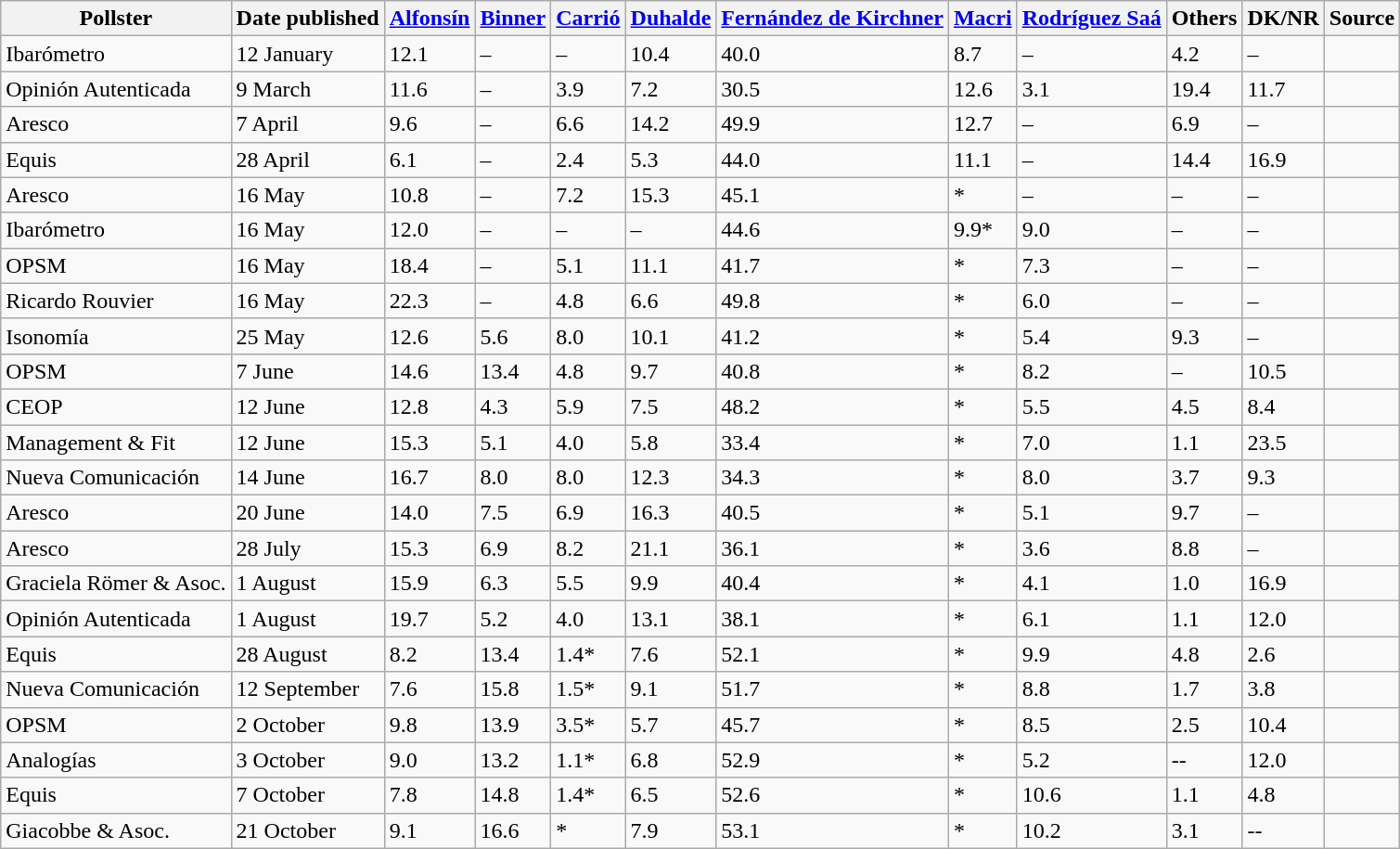<table class="wikitable">
<tr>
<th>Pollster</th>
<th>Date published</th>
<th><a href='#'>Alfonsín</a></th>
<th><a href='#'>Binner</a></th>
<th><a href='#'>Carrió</a></th>
<th><a href='#'>Duhalde</a></th>
<th><a href='#'>Fernández de Kirchner</a></th>
<th><a href='#'>Macri</a></th>
<th><a href='#'>Rodríguez Saá</a></th>
<th>Others</th>
<th>DK/NR</th>
<th>Source</th>
</tr>
<tr>
<td>Ibarómetro</td>
<td>12 January</td>
<td>12.1</td>
<td>–</td>
<td>–</td>
<td>10.4</td>
<td>40.0</td>
<td>8.7</td>
<td>–</td>
<td>4.2</td>
<td>–</td>
<td></td>
</tr>
<tr>
<td>Opinión Autenticada</td>
<td>9 March</td>
<td>11.6</td>
<td>–</td>
<td>3.9</td>
<td>7.2</td>
<td>30.5</td>
<td>12.6</td>
<td>3.1</td>
<td>19.4</td>
<td>11.7</td>
<td></td>
</tr>
<tr>
<td>Aresco</td>
<td>7 April</td>
<td>9.6</td>
<td>–</td>
<td>6.6</td>
<td>14.2</td>
<td>49.9</td>
<td>12.7</td>
<td>–</td>
<td>6.9</td>
<td>–</td>
<td></td>
</tr>
<tr>
<td>Equis</td>
<td>28 April</td>
<td>6.1</td>
<td>–</td>
<td>2.4</td>
<td>5.3</td>
<td>44.0</td>
<td>11.1</td>
<td>–</td>
<td>14.4</td>
<td>16.9</td>
<td></td>
</tr>
<tr>
<td>Aresco</td>
<td>16 May</td>
<td>10.8</td>
<td>–</td>
<td>7.2</td>
<td>15.3</td>
<td>45.1</td>
<td>*</td>
<td>–</td>
<td>–</td>
<td>–</td>
<td></td>
</tr>
<tr>
<td>Ibarómetro</td>
<td>16 May</td>
<td>12.0</td>
<td>–</td>
<td>–</td>
<td>–</td>
<td>44.6</td>
<td>9.9*</td>
<td>9.0</td>
<td>–</td>
<td>–</td>
<td></td>
</tr>
<tr>
<td>OPSM</td>
<td>16 May</td>
<td>18.4</td>
<td>–</td>
<td>5.1</td>
<td>11.1</td>
<td>41.7</td>
<td>*</td>
<td>7.3</td>
<td>–</td>
<td>–</td>
<td></td>
</tr>
<tr>
<td>Ricardo Rouvier</td>
<td>16 May</td>
<td>22.3</td>
<td>–</td>
<td>4.8</td>
<td>6.6</td>
<td>49.8</td>
<td>*</td>
<td>6.0</td>
<td>–</td>
<td>–</td>
<td></td>
</tr>
<tr>
<td>Isonomía</td>
<td>25 May</td>
<td>12.6</td>
<td>5.6</td>
<td>8.0</td>
<td>10.1</td>
<td>41.2</td>
<td>*</td>
<td>5.4</td>
<td>9.3</td>
<td>–</td>
<td></td>
</tr>
<tr>
<td>OPSM</td>
<td>7 June</td>
<td>14.6</td>
<td>13.4</td>
<td>4.8</td>
<td>9.7</td>
<td>40.8</td>
<td>*</td>
<td>8.2</td>
<td>–</td>
<td>10.5</td>
<td></td>
</tr>
<tr>
<td>CEOP</td>
<td>12 June</td>
<td>12.8</td>
<td>4.3</td>
<td>5.9</td>
<td>7.5</td>
<td>48.2</td>
<td>*</td>
<td>5.5</td>
<td>4.5</td>
<td>8.4</td>
<td></td>
</tr>
<tr>
<td>Management & Fit</td>
<td>12 June</td>
<td>15.3</td>
<td>5.1</td>
<td>4.0</td>
<td>5.8</td>
<td>33.4</td>
<td>*</td>
<td>7.0</td>
<td>1.1</td>
<td>23.5</td>
<td></td>
</tr>
<tr>
<td>Nueva Comunicación</td>
<td>14 June</td>
<td>16.7</td>
<td>8.0</td>
<td>8.0</td>
<td>12.3</td>
<td>34.3</td>
<td>*</td>
<td>8.0</td>
<td>3.7</td>
<td>9.3</td>
<td></td>
</tr>
<tr>
<td>Aresco</td>
<td>20 June</td>
<td>14.0</td>
<td>7.5</td>
<td>6.9</td>
<td>16.3</td>
<td>40.5</td>
<td>*</td>
<td>5.1</td>
<td>9.7</td>
<td>–</td>
<td></td>
</tr>
<tr>
<td>Aresco</td>
<td>28 July</td>
<td>15.3</td>
<td>6.9</td>
<td>8.2</td>
<td>21.1</td>
<td>36.1</td>
<td>*</td>
<td>3.6</td>
<td>8.8</td>
<td>–</td>
<td></td>
</tr>
<tr>
<td>Graciela Römer & Asoc.</td>
<td>1 August</td>
<td>15.9</td>
<td>6.3</td>
<td>5.5</td>
<td>9.9</td>
<td>40.4</td>
<td>*</td>
<td>4.1</td>
<td>1.0</td>
<td>16.9</td>
<td></td>
</tr>
<tr>
<td>Opinión Autenticada</td>
<td>1 August</td>
<td>19.7</td>
<td>5.2</td>
<td>4.0</td>
<td>13.1</td>
<td>38.1</td>
<td>*</td>
<td>6.1</td>
<td>1.1</td>
<td>12.0</td>
<td></td>
</tr>
<tr>
<td>Equis</td>
<td>28 August</td>
<td>8.2</td>
<td>13.4</td>
<td>1.4*</td>
<td>7.6</td>
<td>52.1</td>
<td>*</td>
<td>9.9</td>
<td>4.8</td>
<td>2.6</td>
<td></td>
</tr>
<tr>
<td>Nueva Comunicación</td>
<td>12 September</td>
<td>7.6</td>
<td>15.8</td>
<td>1.5*</td>
<td>9.1</td>
<td>51.7</td>
<td>*</td>
<td>8.8</td>
<td>1.7</td>
<td>3.8</td>
<td></td>
</tr>
<tr>
<td>OPSM</td>
<td>2 October</td>
<td>9.8</td>
<td>13.9</td>
<td>3.5*</td>
<td>5.7</td>
<td>45.7</td>
<td>*</td>
<td>8.5</td>
<td>2.5</td>
<td>10.4</td>
<td></td>
</tr>
<tr>
<td>Analogías</td>
<td>3 October</td>
<td>9.0</td>
<td>13.2</td>
<td>1.1*</td>
<td>6.8</td>
<td>52.9</td>
<td>*</td>
<td>5.2</td>
<td>--</td>
<td>12.0</td>
<td></td>
</tr>
<tr>
<td>Equis</td>
<td>7 October</td>
<td>7.8</td>
<td>14.8</td>
<td>1.4*</td>
<td>6.5</td>
<td>52.6</td>
<td>*</td>
<td>10.6</td>
<td>1.1</td>
<td>4.8</td>
<td></td>
</tr>
<tr>
<td>Giacobbe & Asoc.</td>
<td>21 October</td>
<td>9.1</td>
<td>16.6</td>
<td>*</td>
<td>7.9</td>
<td>53.1</td>
<td>*</td>
<td>10.2</td>
<td>3.1</td>
<td>--</td>
<td></td>
</tr>
</table>
